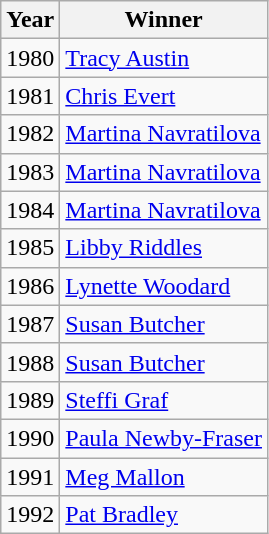<table class="wikitable sortable">
<tr>
<th>Year</th>
<th>Winner</th>
</tr>
<tr>
<td>1980</td>
<td><a href='#'>Tracy Austin</a></td>
</tr>
<tr>
<td>1981</td>
<td><a href='#'>Chris Evert</a></td>
</tr>
<tr>
<td>1982</td>
<td><a href='#'>Martina Navratilova</a></td>
</tr>
<tr>
<td>1983</td>
<td><a href='#'>Martina Navratilova</a></td>
</tr>
<tr>
<td>1984</td>
<td><a href='#'>Martina Navratilova</a></td>
</tr>
<tr>
<td>1985</td>
<td><a href='#'>Libby Riddles</a></td>
</tr>
<tr>
<td>1986</td>
<td><a href='#'>Lynette Woodard</a></td>
</tr>
<tr>
<td>1987</td>
<td><a href='#'>Susan Butcher</a></td>
</tr>
<tr>
<td>1988</td>
<td><a href='#'>Susan Butcher</a></td>
</tr>
<tr>
<td>1989</td>
<td><a href='#'>Steffi Graf</a></td>
</tr>
<tr>
<td>1990</td>
<td><a href='#'>Paula Newby-Fraser</a></td>
</tr>
<tr>
<td>1991</td>
<td><a href='#'>Meg Mallon</a></td>
</tr>
<tr>
<td>1992</td>
<td><a href='#'>Pat Bradley</a></td>
</tr>
</table>
